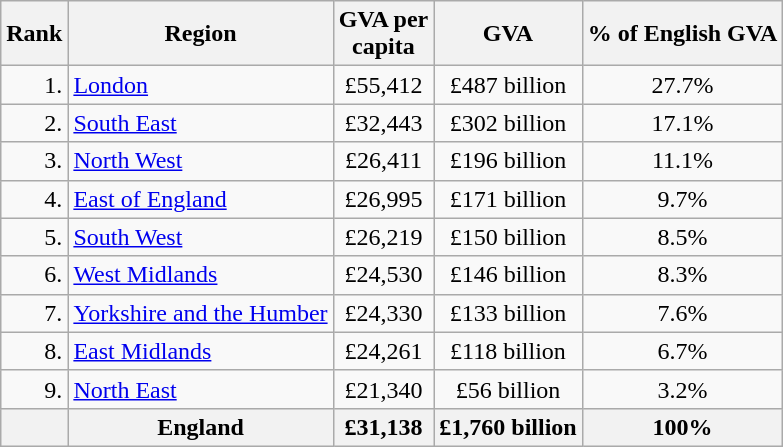<table class="wikitable sortable">
<tr>
<th>Rank</th>
<th>Region</th>
<th>GVA per<br>capita</th>
<th>GVA</th>
<th>% of English GVA</th>
</tr>
<tr>
<td align="right">1.</td>
<td><a href='#'>London</a></td>
<td align="center">£55,412</td>
<td align="center">£487 billion</td>
<td align="center">27.7%</td>
</tr>
<tr>
<td align="right">2.</td>
<td><a href='#'>South East</a></td>
<td align="center">£32,443</td>
<td align="center">£302 billion</td>
<td align="center">17.1%</td>
</tr>
<tr>
<td align="right">3.</td>
<td><a href='#'>North West</a></td>
<td align="center">£26,411</td>
<td align="center">£196 billion</td>
<td align="center">11.1%</td>
</tr>
<tr>
<td align="right">4.</td>
<td><a href='#'>East of England</a></td>
<td align="center">£26,995</td>
<td align="center">£171 billion</td>
<td align="center">9.7%</td>
</tr>
<tr>
<td align="right">5.</td>
<td><a href='#'>South West</a></td>
<td align="center">£26,219</td>
<td align="center">£150 billion</td>
<td align="center">8.5%</td>
</tr>
<tr>
<td align="right">6.</td>
<td><a href='#'>West Midlands</a></td>
<td align="center">£24,530</td>
<td align="center">£146 billion</td>
<td align="center">8.3%</td>
</tr>
<tr>
<td align="right">7.</td>
<td><a href='#'>Yorkshire and the Humber</a></td>
<td align="center">£24,330</td>
<td align="center">£133 billion</td>
<td align="center">7.6%</td>
</tr>
<tr>
<td align="right">8.</td>
<td><a href='#'>East Midlands</a></td>
<td align="center">£24,261</td>
<td align="center">£118 billion</td>
<td align="center">6.7%</td>
</tr>
<tr>
<td align="right">9.</td>
<td><a href='#'>North East</a></td>
<td align="center">£21,340</td>
<td align="center">£56 billion</td>
<td align="center">3.2%</td>
</tr>
<tr>
<th align="right"></th>
<th>England</th>
<th align="center">£31,138</th>
<th align="center">£1,760 billion</th>
<th align="center">100%</th>
</tr>
</table>
